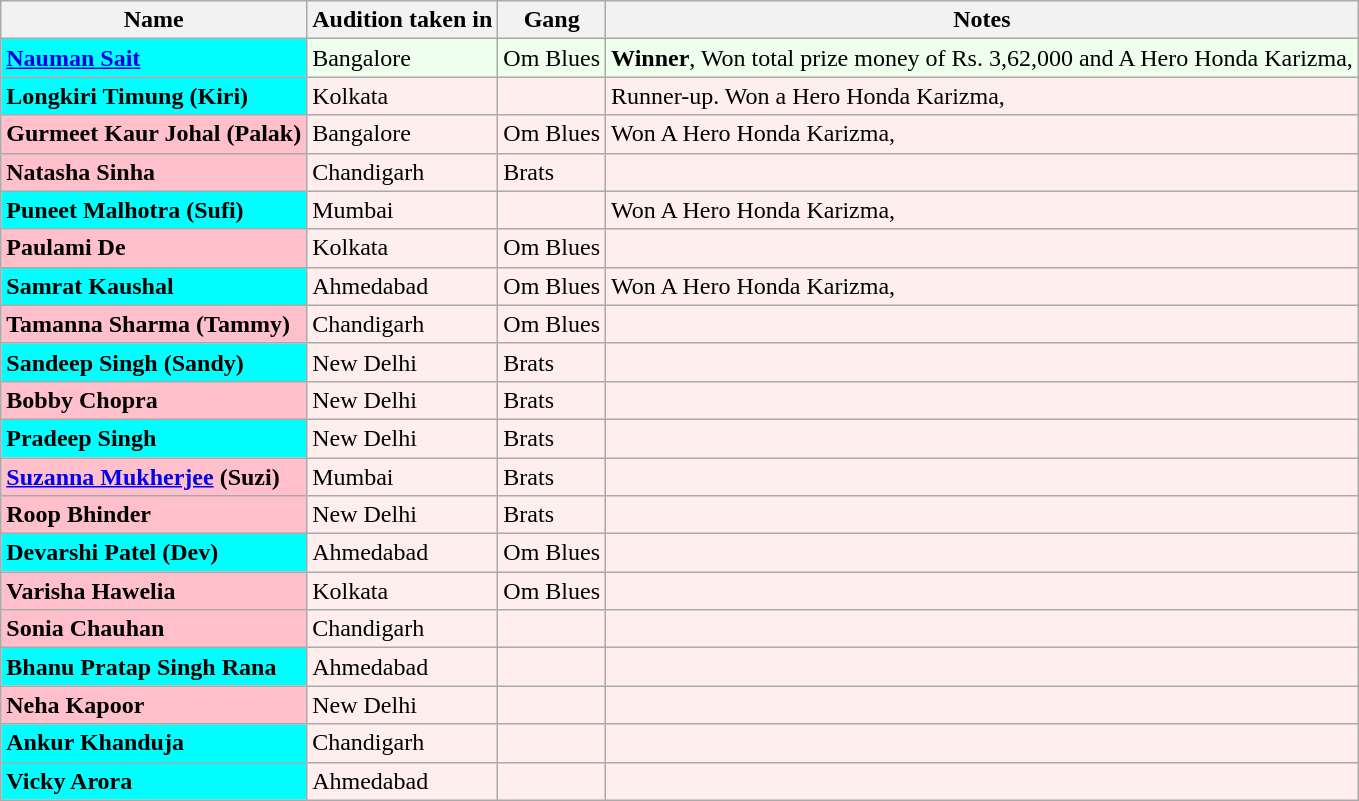<table class="wikitable">
<tr>
<th>Name</th>
<th>Audition taken in</th>
<th>Gang</th>
<th>Notes</th>
</tr>
<tr style="background:#efe;">
<td style="background:cyan;"><strong><a href='#'>Nauman Sait</a></strong></td>
<td>Bangalore</td>
<td>Om Blues</td>
<td><strong>Winner</strong>, Won total prize money of Rs. 3,62,000 and A Hero Honda Karizma, </td>
</tr>
<tr style="background:#fee;">
<td style="background:cyan;"><strong>Longkiri Timung (Kiri)</strong></td>
<td>Kolkata</td>
<td></td>
<td>Runner-up. Won a Hero Honda Karizma, </td>
</tr>
<tr style="background:#fee;">
<td style="background:pink;"><strong>Gurmeet Kaur Johal (Palak)</strong></td>
<td>Bangalore</td>
<td>Om Blues</td>
<td>Won A Hero Honda Karizma, </td>
</tr>
<tr style="background:#fee;">
<td style="background:pink;"><strong>Natasha Sinha</strong></td>
<td>Chandigarh</td>
<td>Brats</td>
<td></td>
</tr>
<tr style="background:#fee;">
<td style="background:cyan;"><strong>Puneet Malhotra (Sufi)</strong></td>
<td>Mumbai</td>
<td></td>
<td>Won A Hero Honda Karizma, </td>
</tr>
<tr style="background:#fee;">
<td style="background:pink;"><strong>Paulami De </strong></td>
<td>Kolkata</td>
<td>Om Blues</td>
<td></td>
</tr>
<tr style="background:#fee;">
<td style="background:cyan;"><strong>Samrat Kaushal</strong></td>
<td>Ahmedabad</td>
<td>Om Blues</td>
<td>Won A Hero Honda Karizma, </td>
</tr>
<tr style="background:#fee;">
<td style="background:pink;"><strong> Tamanna Sharma (Tammy)</strong></td>
<td>Chandigarh</td>
<td>Om Blues</td>
<td></td>
</tr>
<tr style="background:#fee;">
<td style="background:cyan;"><strong>Sandeep Singh (Sandy)</strong></td>
<td>New Delhi</td>
<td>Brats</td>
<td></td>
</tr>
<tr style="background:#fee;">
<td style="background:pink;"><strong>Bobby Chopra</strong></td>
<td>New Delhi</td>
<td>Brats</td>
<td></td>
</tr>
<tr style="background:#fee;">
<td style="background:cyan;"><strong>Pradeep Singh</strong></td>
<td>New Delhi</td>
<td>Brats</td>
<td></td>
</tr>
<tr style="background:#FFEEEE;">
<td style="background:pink;"><strong><a href='#'>Suzanna Mukherjee</a> (Suzi)</strong></td>
<td>Mumbai</td>
<td>Brats</td>
<td></td>
</tr>
<tr style="background:#FFEEEE;">
<td style="background:pink;"><strong>Roop Bhinder</strong></td>
<td>New Delhi</td>
<td>Brats</td>
<td></td>
</tr>
<tr style="background:#FFEEEE;">
<td style="background:cyan;"><strong>Devarshi Patel (Dev)</strong></td>
<td>Ahmedabad</td>
<td>Om Blues</td>
<td></td>
</tr>
<tr style="background:#FFEEEE;">
<td style="background:pink;"><strong>Varisha Hawelia</strong></td>
<td>Kolkata</td>
<td>Om Blues</td>
<td></td>
</tr>
<tr style="background:#FFEEEE;">
<td style="background:pink;"><strong>Sonia Chauhan</strong></td>
<td>Chandigarh</td>
<td></td>
<td></td>
</tr>
<tr style="background:#FFEEEE;">
<td style="background:cyan;"><strong>Bhanu Pratap Singh Rana</strong></td>
<td>Ahmedabad</td>
<td></td>
<td></td>
</tr>
<tr style="background:#FFEEEE;">
<td style="background:pink;"><strong>Neha Kapoor</strong></td>
<td>New Delhi</td>
<td></td>
<td></td>
</tr>
<tr style="background:#FFEEEE;">
<td style="background:cyan;"><strong>Ankur Khanduja</strong></td>
<td>Chandigarh</td>
<td></td>
<td></td>
</tr>
<tr style="background:#FFEEEE;">
<td style="background:cyan;"><strong>Vicky Arora</strong></td>
<td>Ahmedabad</td>
<td></td>
<td></td>
</tr>
</table>
